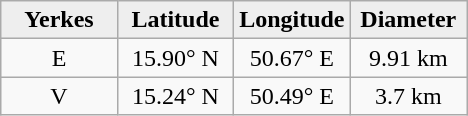<table class="wikitable">
<tr>
<th width="25%" style="background:#eeeeee;">Yerkes</th>
<th width="25%" style="background:#eeeeee;">Latitude</th>
<th width="25%" style="background:#eeeeee;">Longitude</th>
<th width="25%" style="background:#eeeeee;">Diameter</th>
</tr>
<tr>
<td align="center">E</td>
<td align="center">15.90° N</td>
<td align="center">50.67° E</td>
<td align="center">9.91 km</td>
</tr>
<tr>
<td align="center">V</td>
<td align="center">15.24° N</td>
<td align="center">50.49° E</td>
<td align="center">3.7 km</td>
</tr>
</table>
